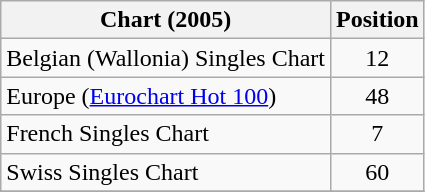<table class="wikitable sortable">
<tr>
<th>Chart (2005)</th>
<th>Position</th>
</tr>
<tr>
<td>Belgian (Wallonia) Singles Chart</td>
<td align="center">12</td>
</tr>
<tr>
<td>Europe (<a href='#'>Eurochart Hot 100</a>)</td>
<td align="center">48</td>
</tr>
<tr>
<td>French Singles Chart</td>
<td align="center">7</td>
</tr>
<tr>
<td>Swiss Singles Chart</td>
<td align="center">60</td>
</tr>
<tr>
</tr>
</table>
